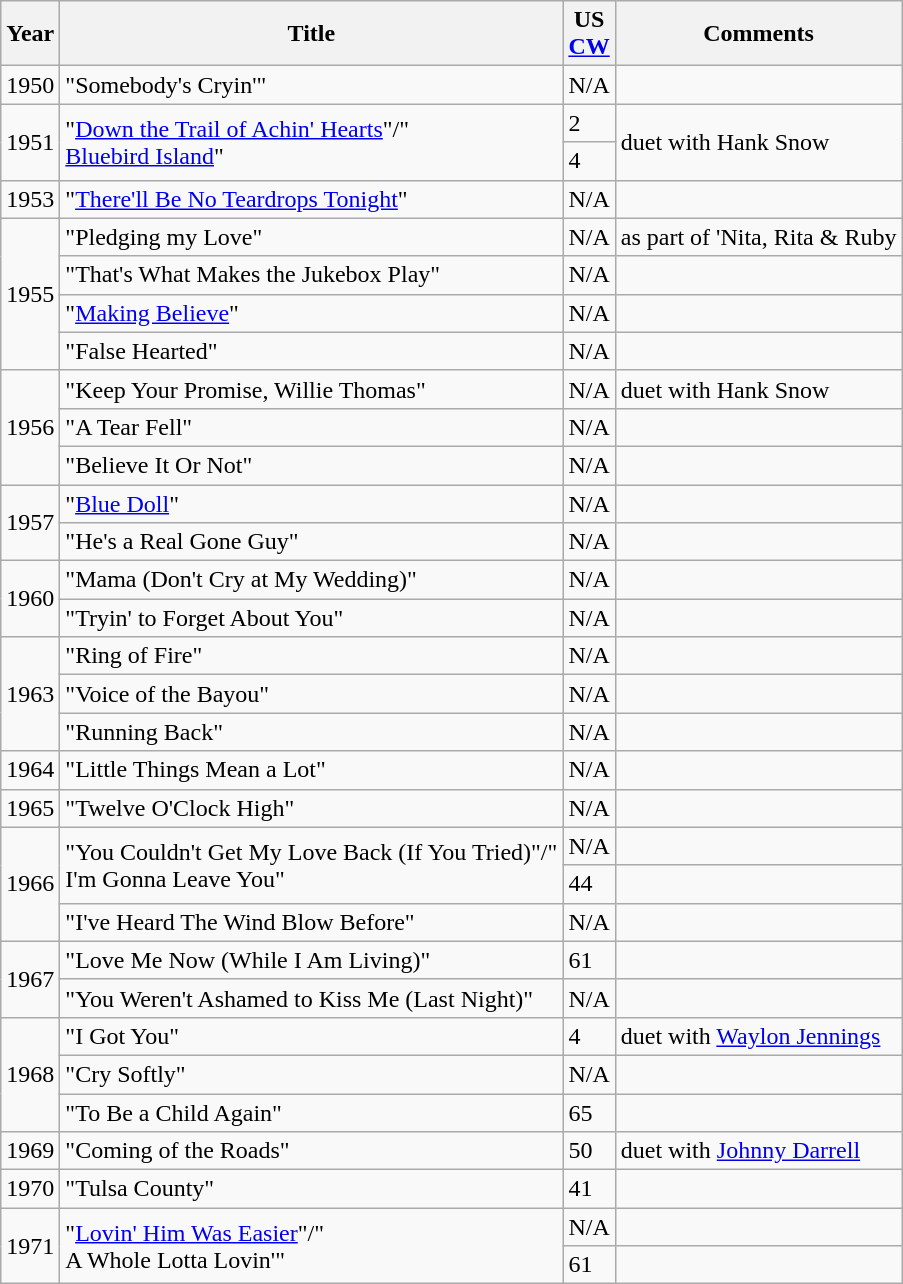<table class="wikitable">
<tr>
<th>Year</th>
<th>Title</th>
<th>US<br><a href='#'>CW</a></th>
<th>Comments</th>
</tr>
<tr>
<td>1950</td>
<td>"Somebody's Cryin'"</td>
<td>N/A</td>
<td></td>
</tr>
<tr>
<td rowspan="2">1951</td>
<td rowspan="2">"<a href='#'>Down the Trail of Achin' Hearts</a>"/"<br><a href='#'>Bluebird Island</a>"</td>
<td>2</td>
<td rowspan="2">duet with Hank Snow</td>
</tr>
<tr>
<td>4</td>
</tr>
<tr>
<td>1953</td>
<td>"<a href='#'>There'll Be No Teardrops Tonight</a>"</td>
<td>N/A</td>
<td></td>
</tr>
<tr>
<td rowspan="4">1955</td>
<td>"Pledging my Love"</td>
<td>N/A</td>
<td>as part of 'Nita, Rita & Ruby</td>
</tr>
<tr>
<td>"That's What Makes the Jukebox Play"</td>
<td>N/A</td>
<td></td>
</tr>
<tr>
<td>"<a href='#'>Making Believe</a>"</td>
<td>N/A</td>
<td></td>
</tr>
<tr>
<td>"False Hearted"</td>
<td>N/A</td>
<td></td>
</tr>
<tr>
<td rowspan="3">1956</td>
<td>"Keep Your Promise, Willie Thomas"</td>
<td>N/A</td>
<td>duet with Hank Snow</td>
</tr>
<tr>
<td>"A Tear Fell"</td>
<td>N/A</td>
<td></td>
</tr>
<tr>
<td>"Believe It Or Not"</td>
<td>N/A</td>
<td></td>
</tr>
<tr>
<td rowspan="2">1957</td>
<td>"<a href='#'>Blue Doll</a>"</td>
<td>N/A</td>
<td></td>
</tr>
<tr>
<td>"He's a Real Gone Guy"</td>
<td>N/A</td>
<td></td>
</tr>
<tr>
<td rowspan="2">1960</td>
<td>"Mama (Don't Cry at My Wedding)"</td>
<td>N/A</td>
<td></td>
</tr>
<tr>
<td>"Tryin' to Forget About You"</td>
<td>N/A</td>
<td></td>
</tr>
<tr>
<td rowspan="3">1963</td>
<td>"Ring of Fire"</td>
<td>N/A</td>
<td></td>
</tr>
<tr>
<td>"Voice of the Bayou"</td>
<td>N/A</td>
<td></td>
</tr>
<tr>
<td>"Running Back"</td>
<td>N/A</td>
<td></td>
</tr>
<tr>
<td>1964</td>
<td>"Little Things Mean a Lot"</td>
<td>N/A</td>
<td></td>
</tr>
<tr>
<td>1965</td>
<td>"Twelve O'Clock High"</td>
<td>N/A</td>
<td></td>
</tr>
<tr>
<td rowspan="3">1966</td>
<td rowspan="2">"You Couldn't Get My Love Back (If You Tried)"/"<br>I'm Gonna Leave You"</td>
<td>N/A</td>
<td></td>
</tr>
<tr>
<td>44</td>
<td></td>
</tr>
<tr>
<td>"I've Heard The Wind Blow Before"</td>
<td>N/A</td>
<td></td>
</tr>
<tr>
<td rowspan="2">1967</td>
<td>"Love Me Now (While I Am Living)"</td>
<td>61</td>
<td></td>
</tr>
<tr>
<td>"You Weren't Ashamed to Kiss Me (Last Night)"</td>
<td>N/A</td>
<td></td>
</tr>
<tr>
<td rowspan="3">1968</td>
<td>"I Got You"</td>
<td>4</td>
<td>duet with <a href='#'>Waylon Jennings</a></td>
</tr>
<tr>
<td>"Cry Softly"</td>
<td>N/A</td>
<td></td>
</tr>
<tr>
<td>"To Be a Child Again"</td>
<td>65</td>
<td></td>
</tr>
<tr>
<td>1969</td>
<td>"Coming of the Roads"</td>
<td>50</td>
<td>duet with <a href='#'>Johnny Darrell</a></td>
</tr>
<tr>
<td>1970</td>
<td>"Tulsa County"</td>
<td>41</td>
<td></td>
</tr>
<tr>
<td rowspan="2">1971</td>
<td rowspan="2">"<a href='#'>Lovin' Him Was Easier</a>"/"<br>A Whole Lotta Lovin'"</td>
<td>N/A</td>
<td></td>
</tr>
<tr>
<td>61</td>
<td></td>
</tr>
</table>
